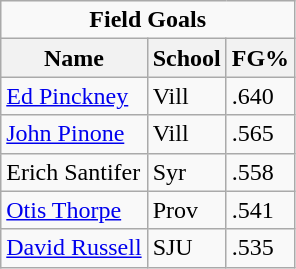<table class="wikitable">
<tr>
<td colspan=3 style="text-align:center;"><strong>Field Goals</strong></td>
</tr>
<tr>
<th>Name</th>
<th>School</th>
<th>FG%</th>
</tr>
<tr>
<td><a href='#'>Ed Pinckney</a></td>
<td>Vill</td>
<td>.640</td>
</tr>
<tr>
<td><a href='#'>John Pinone</a></td>
<td>Vill</td>
<td>.565</td>
</tr>
<tr>
<td>Erich Santifer</td>
<td>Syr</td>
<td>.558</td>
</tr>
<tr>
<td><a href='#'>Otis Thorpe</a></td>
<td>Prov</td>
<td>.541</td>
</tr>
<tr>
<td><a href='#'>David Russell</a></td>
<td>SJU</td>
<td>.535</td>
</tr>
</table>
